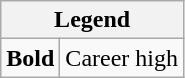<table class="wikitable mw-collapsible mw-collapsed">
<tr>
<th colspan="2">Legend</th>
</tr>
<tr>
<td><strong>Bold</strong></td>
<td>Career high</td>
</tr>
</table>
